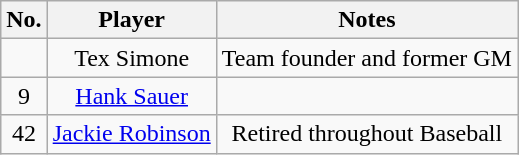<table class="wikitable" style="text-align:center">
<tr>
<th>No.</th>
<th>Player</th>
<th>Notes</th>
</tr>
<tr>
<td></td>
<td>Tex Simone</td>
<td>Team founder and former GM</td>
</tr>
<tr>
<td>9</td>
<td><a href='#'>Hank Sauer</a></td>
<td></td>
</tr>
<tr>
<td>42</td>
<td><a href='#'>Jackie Robinson</a></td>
<td>Retired throughout Baseball</td>
</tr>
</table>
